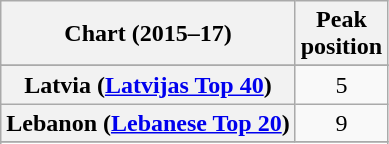<table class="wikitable sortable plainrowheaders" style="text-align:center;">
<tr>
<th scope="col">Chart (2015–17)</th>
<th scope="col">Peak<br>position</th>
</tr>
<tr>
</tr>
<tr>
</tr>
<tr>
</tr>
<tr>
</tr>
<tr>
</tr>
<tr>
</tr>
<tr>
</tr>
<tr>
</tr>
<tr>
</tr>
<tr>
</tr>
<tr>
</tr>
<tr>
</tr>
<tr>
</tr>
<tr>
<th scope="row">Latvia (<a href='#'>Latvijas Top 40</a>)</th>
<td>5</td>
</tr>
<tr>
<th scope="row">Lebanon (<a href='#'>Lebanese Top 20</a>)</th>
<td>9</td>
</tr>
<tr>
</tr>
<tr>
</tr>
<tr>
</tr>
<tr>
</tr>
<tr>
</tr>
<tr>
</tr>
<tr>
</tr>
<tr>
</tr>
<tr>
</tr>
<tr>
</tr>
<tr>
</tr>
<tr>
</tr>
<tr>
</tr>
<tr>
</tr>
<tr>
</tr>
<tr>
</tr>
<tr>
</tr>
</table>
